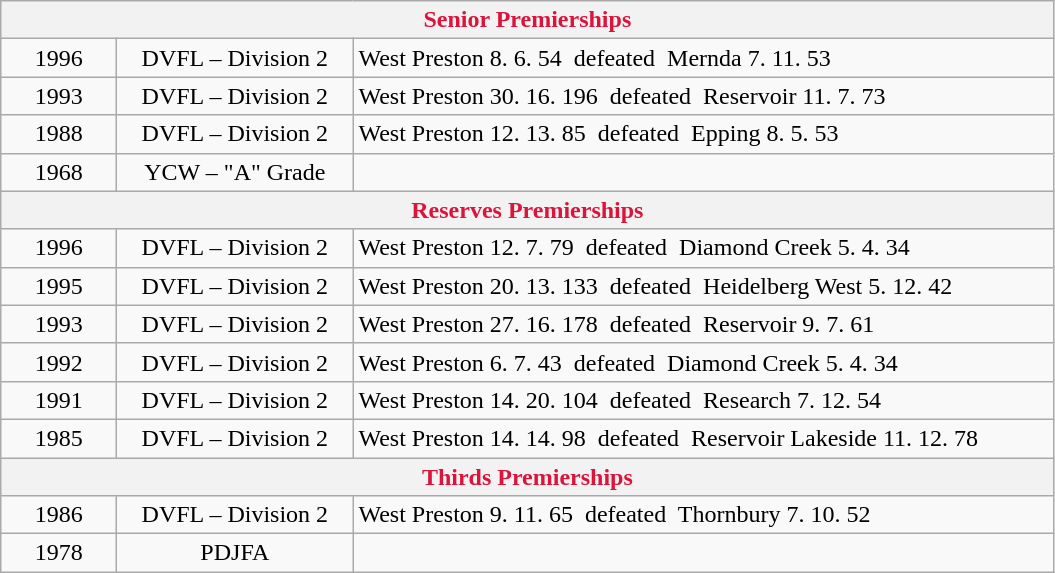<table class="wikitable">
<tr>
<th colspan="3" align="center" style="color:crimson">Senior Premierships</th>
</tr>
<tr>
<td width="70" align="center">1996</td>
<td width="150" align="center">DVFL – Division 2</td>
<td width="460">West Preston 8. 6. 54  defeated  Mernda 7. 11. 53</td>
</tr>
<tr>
<td align="center">1993</td>
<td align="center">DVFL – Division 2</td>
<td>West Preston 30. 16. 196  defeated  Reservoir 11. 7. 73</td>
</tr>
<tr>
<td align="center">1988</td>
<td align="center">DVFL – Division 2</td>
<td>West Preston 12. 13. 85  defeated  Epping 8. 5. 53</td>
</tr>
<tr>
<td align="center">1968</td>
<td align="center">YCW – "A" Grade</td>
<td></td>
</tr>
<tr>
<th colspan="3" align="center" style="color:crimson">Reserves Premierships</th>
</tr>
<tr>
<td align="center">1996</td>
<td align="center">DVFL – Division 2</td>
<td>West Preston 12. 7. 79  defeated  Diamond Creek 5. 4. 34</td>
</tr>
<tr>
<td align="center">1995</td>
<td align="center">DVFL – Division 2</td>
<td>West Preston 20. 13. 133  defeated  Heidelberg West 5. 12. 42</td>
</tr>
<tr>
<td align="center">1993</td>
<td align="center">DVFL – Division 2</td>
<td>West Preston 27. 16. 178  defeated  Reservoir 9. 7. 61</td>
</tr>
<tr>
<td align="center">1992</td>
<td align="center">DVFL – Division 2</td>
<td>West Preston 6. 7. 43  defeated  Diamond Creek 5. 4. 34</td>
</tr>
<tr>
<td align="center">1991</td>
<td align="center">DVFL – Division 2</td>
<td>West Preston 14. 20. 104  defeated  Research  7. 12. 54</td>
</tr>
<tr>
<td align="center">1985</td>
<td align="center">DVFL – Division 2</td>
<td>West Preston 14. 14. 98  defeated  Reservoir Lakeside 11. 12. 78</td>
</tr>
<tr>
<th colspan="3" align="center" style="color:crimson">Thirds Premierships</th>
</tr>
<tr>
<td align="center">1986</td>
<td align="center">DVFL – Division 2</td>
<td>West Preston 9. 11. 65  defeated  Thornbury 7. 10. 52</td>
</tr>
<tr>
<td align="center">1978</td>
<td align="center">PDJFA</td>
<td></td>
</tr>
</table>
